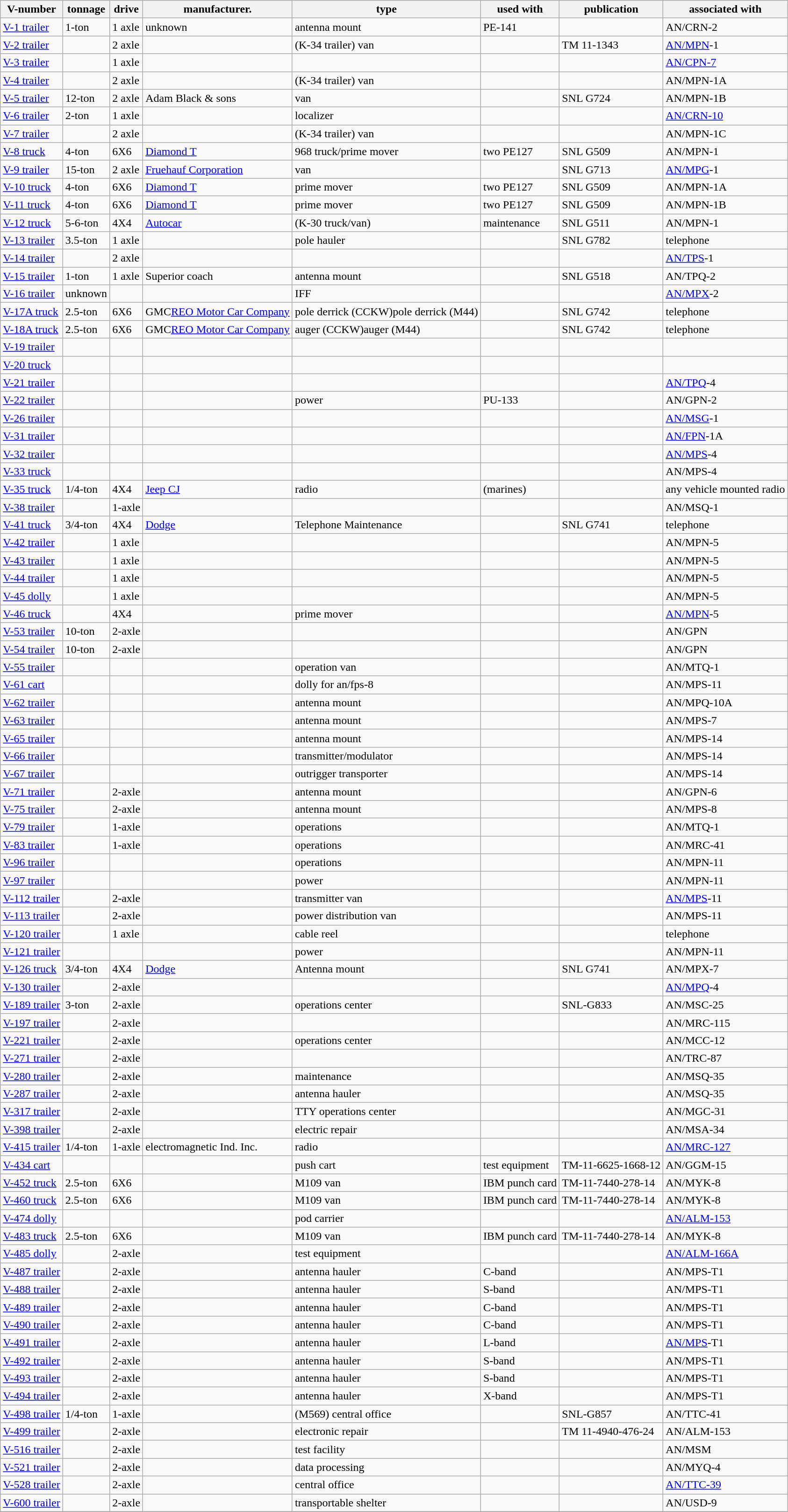<table class="wikitable">
<tr>
<th>V-number</th>
<th>tonnage</th>
<th>drive</th>
<th>manufacturer.</th>
<th>type</th>
<th>used with</th>
<th>publication</th>
<th>associated with</th>
</tr>
<tr>
<td><a href='#'>V-1 trailer</a></td>
<td>1-ton</td>
<td>1 axle</td>
<td>unknown</td>
<td>antenna mount</td>
<td>PE-141</td>
<td></td>
<td>AN/CRN-2</td>
</tr>
<tr>
<td><a href='#'>V-2 trailer</a></td>
<td></td>
<td>2 axle</td>
<td></td>
<td>(K-34 trailer) van</td>
<td></td>
<td>TM 11-1343</td>
<td><a href='#'>AN/MPN</a>-1</td>
</tr>
<tr>
<td><a href='#'>V-3 trailer</a></td>
<td></td>
<td>1 axle</td>
<td></td>
<td></td>
<td></td>
<td></td>
<td><a href='#'>AN/CPN-7</a></td>
</tr>
<tr>
<td><a href='#'>V-4 trailer</a></td>
<td></td>
<td>2 axle</td>
<td></td>
<td>(K-34 trailer) van</td>
<td></td>
<td></td>
<td>AN/MPN-1A</td>
</tr>
<tr>
<td><a href='#'>V-5 trailer</a></td>
<td>12-ton</td>
<td>2 axle</td>
<td>Adam Black & sons</td>
<td>van</td>
<td></td>
<td>SNL G724</td>
<td>AN/MPN-1B</td>
</tr>
<tr>
<td><a href='#'>V-6 trailer</a></td>
<td>2-ton</td>
<td>1 axle</td>
<td></td>
<td>localizer</td>
<td></td>
<td></td>
<td><a href='#'>AN/CRN-10</a></td>
</tr>
<tr>
<td><a href='#'>V-7 trailer</a></td>
<td></td>
<td>2 axle</td>
<td></td>
<td>(K-34 trailer) van</td>
<td></td>
<td></td>
<td>AN/MPN-1C</td>
</tr>
<tr>
<td><a href='#'>V-8 truck</a></td>
<td>4-ton</td>
<td>6X6</td>
<td><a href='#'>Diamond T</a></td>
<td>968 truck/prime mover</td>
<td>two PE127</td>
<td>SNL G509</td>
<td>AN/MPN-1</td>
</tr>
<tr>
<td><a href='#'>V-9 trailer</a></td>
<td>15-ton</td>
<td>2 axle</td>
<td><a href='#'>Fruehauf Corporation</a></td>
<td>van</td>
<td></td>
<td>SNL G713</td>
<td><a href='#'>AN/MPG</a>-1</td>
</tr>
<tr>
<td><a href='#'>V-10 truck</a></td>
<td>4-ton</td>
<td>6X6</td>
<td><a href='#'>Diamond T</a></td>
<td>prime mover</td>
<td>two PE127</td>
<td>SNL G509</td>
<td>AN/MPN-1A</td>
</tr>
<tr>
<td><a href='#'>V-11 truck</a></td>
<td>4-ton</td>
<td>6X6</td>
<td><a href='#'>Diamond T</a></td>
<td>prime mover</td>
<td>two PE127</td>
<td>SNL G509</td>
<td>AN/MPN-1B</td>
</tr>
<tr>
<td><a href='#'>V-12 truck</a></td>
<td>5-6-ton</td>
<td>4X4</td>
<td><a href='#'>Autocar</a></td>
<td>(K-30 truck/van)</td>
<td>maintenance</td>
<td>SNL G511</td>
<td>AN/MPN-1</td>
</tr>
<tr>
<td><a href='#'>V-13 trailer</a></td>
<td>3.5-ton</td>
<td>1 axle</td>
<td></td>
<td>pole hauler</td>
<td></td>
<td>SNL G782</td>
<td>telephone</td>
</tr>
<tr>
<td><a href='#'>V-14 trailer</a></td>
<td></td>
<td>2 axle</td>
<td></td>
<td></td>
<td></td>
<td></td>
<td><a href='#'>AN/TPS</a>-1</td>
</tr>
<tr>
<td><a href='#'>V-15 trailer</a></td>
<td>1-ton</td>
<td>1 axle</td>
<td>Superior coach</td>
<td>antenna mount</td>
<td></td>
<td>SNL G518</td>
<td>AN/TPQ-2</td>
</tr>
<tr>
<td><a href='#'>V-16 trailer</a></td>
<td>unknown</td>
<td></td>
<td></td>
<td>IFF</td>
<td></td>
<td></td>
<td><a href='#'>AN/MPX</a>-2</td>
</tr>
<tr>
<td><a href='#'>V-17A truck</a></td>
<td>2.5-ton</td>
<td>6X6</td>
<td>GMC<a href='#'>REO Motor Car Company</a></td>
<td>pole derrick (CCKW)pole derrick (M44)</td>
<td></td>
<td>SNL G742</td>
<td>telephone</td>
</tr>
<tr>
<td><a href='#'>V-18A truck</a></td>
<td>2.5-ton</td>
<td>6X6</td>
<td>GMC<a href='#'>REO Motor Car Company</a></td>
<td>auger (CCKW)auger (M44)</td>
<td></td>
<td>SNL G742</td>
<td>telephone</td>
</tr>
<tr>
<td><a href='#'>V-19 trailer</a></td>
<td></td>
<td></td>
<td></td>
<td></td>
<td></td>
<td></td>
<td></td>
</tr>
<tr>
<td><a href='#'>V-20 truck</a></td>
<td></td>
<td></td>
<td></td>
<td></td>
<td></td>
<td></td>
<td></td>
</tr>
<tr>
<td><a href='#'>V-21 trailer</a></td>
<td></td>
<td></td>
<td></td>
<td></td>
<td></td>
<td></td>
<td><a href='#'>AN/TPQ</a>-4</td>
</tr>
<tr>
<td><a href='#'>V-22 trailer</a></td>
<td></td>
<td></td>
<td></td>
<td>power</td>
<td>PU-133</td>
<td></td>
<td>AN/GPN-2</td>
</tr>
<tr>
<td><a href='#'>V-26 trailer</a></td>
<td></td>
<td></td>
<td></td>
<td></td>
<td></td>
<td></td>
<td><a href='#'>AN/MSG</a>-1</td>
</tr>
<tr>
<td><a href='#'>V-31 trailer</a></td>
<td></td>
<td></td>
<td></td>
<td></td>
<td></td>
<td></td>
<td><a href='#'>AN/FPN</a>-1A</td>
</tr>
<tr>
<td><a href='#'>V-32 trailer</a></td>
<td></td>
<td></td>
<td></td>
<td></td>
<td></td>
<td></td>
<td><a href='#'>AN/MPS</a>-4</td>
</tr>
<tr>
<td><a href='#'>V-33 truck</a></td>
<td></td>
<td></td>
<td></td>
<td></td>
<td></td>
<td></td>
<td>AN/MPS-4</td>
</tr>
<tr>
<td><a href='#'>V-35 truck</a></td>
<td>1/4-ton</td>
<td>4X4</td>
<td><a href='#'>Jeep CJ</a></td>
<td>radio</td>
<td>(marines)</td>
<td></td>
<td>any vehicle mounted radio</td>
</tr>
<tr>
<td><a href='#'>V-38 trailer</a></td>
<td></td>
<td>1-axle</td>
<td></td>
<td></td>
<td></td>
<td></td>
<td>AN/MSQ-1</td>
</tr>
<tr>
<td><a href='#'>V-41 truck</a></td>
<td>3/4-ton</td>
<td>4X4</td>
<td><a href='#'>Dodge</a></td>
<td>Telephone Maintenance</td>
<td></td>
<td>SNL G741</td>
<td>telephone</td>
</tr>
<tr>
<td><a href='#'>V-42 trailer</a></td>
<td></td>
<td>1 axle</td>
<td></td>
<td></td>
<td></td>
<td></td>
<td>AN/MPN-5</td>
</tr>
<tr>
<td><a href='#'>V-43 trailer</a></td>
<td></td>
<td>1 axle</td>
<td></td>
<td></td>
<td></td>
<td></td>
<td>AN/MPN-5</td>
</tr>
<tr>
<td><a href='#'>V-44 trailer</a></td>
<td></td>
<td>1 axle</td>
<td></td>
<td></td>
<td></td>
<td></td>
<td>AN/MPN-5</td>
</tr>
<tr>
<td><a href='#'>V-45 dolly</a></td>
<td></td>
<td>1 axle</td>
<td></td>
<td></td>
<td></td>
<td></td>
<td>AN/MPN-5</td>
</tr>
<tr>
<td><a href='#'>V-46 truck</a></td>
<td></td>
<td>4X4</td>
<td></td>
<td>prime mover</td>
<td></td>
<td></td>
<td><a href='#'>AN/MPN</a>-5</td>
</tr>
<tr>
<td><a href='#'>V-53 trailer</a></td>
<td>10-ton</td>
<td>2-axle</td>
<td></td>
<td></td>
<td></td>
<td></td>
<td>AN/GPN</td>
</tr>
<tr>
<td><a href='#'>V-54 trailer</a></td>
<td>10-ton</td>
<td>2-axle</td>
<td></td>
<td></td>
<td></td>
<td></td>
<td>AN/GPN</td>
</tr>
<tr>
<td><a href='#'>V-55 trailer</a></td>
<td></td>
<td></td>
<td></td>
<td>operation van</td>
<td></td>
<td></td>
<td>AN/MTQ-1</td>
</tr>
<tr>
<td><a href='#'>V-61 cart</a></td>
<td></td>
<td></td>
<td></td>
<td>dolly for an/fps-8</td>
<td></td>
<td></td>
<td>AN/MPS-11</td>
</tr>
<tr>
<td><a href='#'>V-62 trailer</a></td>
<td></td>
<td></td>
<td></td>
<td>antenna mount</td>
<td></td>
<td></td>
<td>AN/MPQ-10A</td>
</tr>
<tr>
<td><a href='#'>V-63 trailer</a></td>
<td></td>
<td></td>
<td></td>
<td>antenna mount</td>
<td></td>
<td></td>
<td>AN/MPS-7</td>
</tr>
<tr>
<td><a href='#'>V-65 trailer</a></td>
<td></td>
<td></td>
<td></td>
<td>antenna mount</td>
<td></td>
<td></td>
<td>AN/MPS-14</td>
</tr>
<tr>
<td><a href='#'>V-66 trailer</a></td>
<td></td>
<td></td>
<td></td>
<td>transmitter/modulator</td>
<td></td>
<td></td>
<td>AN/MPS-14</td>
</tr>
<tr>
<td><a href='#'>V-67 trailer</a></td>
<td></td>
<td></td>
<td></td>
<td>outrigger transporter</td>
<td></td>
<td></td>
<td>AN/MPS-14</td>
</tr>
<tr>
<td><a href='#'>V-71 trailer</a></td>
<td></td>
<td>2-axle</td>
<td></td>
<td>antenna mount</td>
<td></td>
<td></td>
<td>AN/GPN-6</td>
</tr>
<tr>
<td><a href='#'>V-75 trailer</a></td>
<td></td>
<td>2-axle</td>
<td></td>
<td>antenna mount</td>
<td></td>
<td></td>
<td>AN/MPS-8</td>
</tr>
<tr>
<td><a href='#'>V-79 trailer</a></td>
<td></td>
<td>1-axle</td>
<td></td>
<td>operations</td>
<td></td>
<td></td>
<td>AN/MTQ-1</td>
</tr>
<tr>
<td><a href='#'>V-83 trailer</a></td>
<td></td>
<td>1-axle</td>
<td></td>
<td>operations</td>
<td></td>
<td></td>
<td>AN/MRC-41</td>
</tr>
<tr>
<td><a href='#'>V-96 trailer</a></td>
<td></td>
<td></td>
<td></td>
<td>operations</td>
<td></td>
<td></td>
<td>AN/MPN-11</td>
</tr>
<tr>
<td><a href='#'>V-97 trailer</a></td>
<td></td>
<td></td>
<td></td>
<td>power</td>
<td></td>
<td></td>
<td>AN/MPN-11</td>
</tr>
<tr>
<td><a href='#'>V-112 trailer</a></td>
<td></td>
<td>2-axle</td>
<td></td>
<td>transmitter van</td>
<td></td>
<td></td>
<td><a href='#'>AN/MPS</a>-11</td>
</tr>
<tr>
<td><a href='#'>V-113 trailer</a></td>
<td></td>
<td>2-axle</td>
<td></td>
<td>power distribution van</td>
<td></td>
<td></td>
<td>AN/MPS-11</td>
</tr>
<tr>
<td><a href='#'>V-120 trailer</a></td>
<td></td>
<td>1 axle</td>
<td></td>
<td>cable reel</td>
<td></td>
<td></td>
<td>telephone</td>
</tr>
<tr>
<td><a href='#'>V-121 trailer</a></td>
<td></td>
<td></td>
<td></td>
<td>power</td>
<td></td>
<td></td>
<td>AN/MPN-11</td>
</tr>
<tr>
<td><a href='#'>V-126 truck</a></td>
<td>3/4-ton</td>
<td>4X4</td>
<td><a href='#'>Dodge</a></td>
<td>Antenna mount</td>
<td></td>
<td>SNL G741</td>
<td>AN/MPX-7</td>
</tr>
<tr>
<td><a href='#'>V-130 trailer</a></td>
<td></td>
<td>2-axle</td>
<td></td>
<td></td>
<td></td>
<td></td>
<td><a href='#'>AN/MPQ</a>-4</td>
</tr>
<tr>
<td><a href='#'>V-189 trailer</a></td>
<td>3-ton</td>
<td>2-axle</td>
<td></td>
<td>operations center</td>
<td></td>
<td>SNL-G833</td>
<td>AN/MSC-25</td>
</tr>
<tr>
<td><a href='#'>V-197 trailer</a></td>
<td></td>
<td>2-axle</td>
<td></td>
<td></td>
<td></td>
<td></td>
<td>AN/MRC-115</td>
</tr>
<tr>
<td><a href='#'>V-221 trailer</a></td>
<td></td>
<td>2-axle</td>
<td></td>
<td>operations center</td>
<td></td>
<td></td>
<td>AN/MCC-12</td>
</tr>
<tr>
<td><a href='#'>V-271 trailer</a></td>
<td></td>
<td>2-axle</td>
<td></td>
<td></td>
<td></td>
<td></td>
<td>AN/TRC-87</td>
</tr>
<tr>
<td><a href='#'>V-280 trailer</a></td>
<td></td>
<td>2-axle</td>
<td></td>
<td>maintenance</td>
<td></td>
<td></td>
<td>AN/MSQ-35</td>
</tr>
<tr>
<td><a href='#'>V-287 trailer</a></td>
<td></td>
<td>2-axle</td>
<td></td>
<td>antenna hauler</td>
<td></td>
<td></td>
<td>AN/MSQ-35</td>
</tr>
<tr>
<td><a href='#'>V-317 trailer</a></td>
<td></td>
<td>2-axle</td>
<td></td>
<td>TTY operations center</td>
<td></td>
<td></td>
<td>AN/MGC-31</td>
</tr>
<tr>
<td><a href='#'>V-398 trailer</a></td>
<td></td>
<td>2-axle</td>
<td></td>
<td>electric repair</td>
<td></td>
<td></td>
<td>AN/MSA-34</td>
</tr>
<tr>
<td><a href='#'>V-415 trailer</a></td>
<td>1/4-ton</td>
<td>1-axle</td>
<td>electromagnetic Ind. Inc.</td>
<td>radio</td>
<td></td>
<td></td>
<td><a href='#'>AN/MRC-127</a></td>
</tr>
<tr>
<td><a href='#'>V-434 cart</a></td>
<td></td>
<td></td>
<td></td>
<td>push cart</td>
<td>test equipment</td>
<td>TM-11-6625-1668-12</td>
<td>AN/GGM-15</td>
</tr>
<tr>
<td><a href='#'>V-452 truck</a></td>
<td>2.5-ton</td>
<td>6X6</td>
<td></td>
<td>M109 van</td>
<td>IBM punch card</td>
<td>TM-11-7440-278-14</td>
<td>AN/MYK-8</td>
</tr>
<tr>
<td><a href='#'>V-460 truck</a></td>
<td>2.5-ton</td>
<td>6X6</td>
<td></td>
<td>M109 van</td>
<td>IBM punch card</td>
<td>TM-11-7440-278-14</td>
<td>AN/MYK-8</td>
</tr>
<tr>
<td><a href='#'>V-474 dolly</a></td>
<td></td>
<td></td>
<td></td>
<td>pod carrier</td>
<td></td>
<td></td>
<td><a href='#'>AN/ALM-153</a></td>
</tr>
<tr>
<td><a href='#'>V-483 truck</a></td>
<td>2.5-ton</td>
<td>6X6</td>
<td></td>
<td>M109 van</td>
<td>IBM punch card</td>
<td>TM-11-7440-278-14</td>
<td>AN/MYK-8</td>
</tr>
<tr>
<td><a href='#'>V-485 dolly</a></td>
<td></td>
<td>2-axle</td>
<td></td>
<td>test equipment</td>
<td></td>
<td></td>
<td><a href='#'>AN/ALM-166A</a></td>
</tr>
<tr>
<td><a href='#'>V-487 trailer</a></td>
<td></td>
<td>2-axle</td>
<td></td>
<td>antenna hauler</td>
<td>C-band</td>
<td></td>
<td>AN/MPS-T1</td>
</tr>
<tr>
<td><a href='#'>V-488 trailer</a></td>
<td></td>
<td>2-axle</td>
<td></td>
<td>antenna hauler</td>
<td>S-band</td>
<td></td>
<td>AN/MPS-T1</td>
</tr>
<tr>
<td><a href='#'>V-489 trailer</a></td>
<td></td>
<td>2-axle</td>
<td></td>
<td>antenna hauler</td>
<td>C-band</td>
<td></td>
<td>AN/MPS-T1</td>
</tr>
<tr>
<td><a href='#'>V-490 trailer</a></td>
<td></td>
<td>2-axle</td>
<td></td>
<td>antenna hauler</td>
<td>C-band</td>
<td></td>
<td>AN/MPS-T1</td>
</tr>
<tr>
<td><a href='#'>V-491 trailer</a></td>
<td></td>
<td>2-axle</td>
<td></td>
<td>antenna hauler</td>
<td>L-band</td>
<td></td>
<td><a href='#'>AN/MPS</a>-T1</td>
</tr>
<tr>
<td><a href='#'>V-492 trailer</a></td>
<td></td>
<td>2-axle</td>
<td></td>
<td>antenna hauler</td>
<td>S-band</td>
<td></td>
<td>AN/MPS-T1</td>
</tr>
<tr>
<td><a href='#'>V-493 trailer</a></td>
<td></td>
<td>2-axle</td>
<td></td>
<td>antenna hauler</td>
<td>S-band</td>
<td></td>
<td>AN/MPS-T1</td>
</tr>
<tr>
<td><a href='#'>V-494 trailer</a></td>
<td></td>
<td>2-axle</td>
<td></td>
<td>antenna hauler</td>
<td>X-band</td>
<td></td>
<td>AN/MPS-T1</td>
</tr>
<tr>
<td><a href='#'>V-498 trailer</a></td>
<td>1/4-ton</td>
<td>1-axle</td>
<td></td>
<td>(M569) central office</td>
<td></td>
<td>SNL-G857</td>
<td>AN/TTC-41</td>
</tr>
<tr>
<td><a href='#'>V-499 trailer</a></td>
<td></td>
<td>2-axle</td>
<td></td>
<td>electronic repair</td>
<td></td>
<td>TM 11-4940-476-24</td>
<td>AN/ALM-153</td>
</tr>
<tr>
<td><a href='#'>V-516 trailer</a></td>
<td></td>
<td>2-axle</td>
<td></td>
<td>test facility</td>
<td></td>
<td></td>
<td>AN/MSM</td>
</tr>
<tr>
<td><a href='#'>V-521 trailer</a></td>
<td></td>
<td>2-axle</td>
<td></td>
<td>data processing</td>
<td></td>
<td></td>
<td>AN/MYQ-4</td>
</tr>
<tr>
<td><a href='#'>V-528 trailer</a></td>
<td></td>
<td>2-axle</td>
<td></td>
<td>central office</td>
<td></td>
<td></td>
<td><a href='#'>AN/TTC-39</a></td>
</tr>
<tr>
<td><a href='#'>V-600 trailer</a></td>
<td></td>
<td>2-axle</td>
<td></td>
<td>transportable shelter</td>
<td></td>
<td></td>
<td>AN/USD-9</td>
</tr>
<tr>
</tr>
</table>
